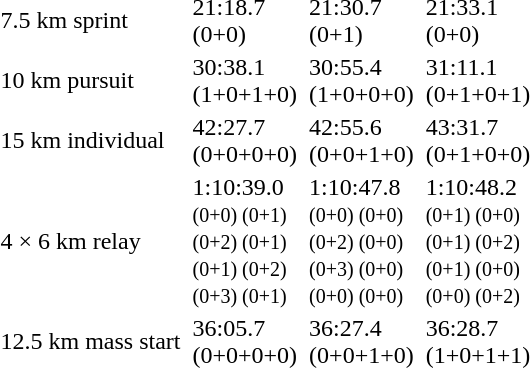<table>
<tr>
<td>7.5 km sprint<br></td>
<td></td>
<td>21:18.7<br>(0+0)</td>
<td></td>
<td>21:30.7<br>(0+1)</td>
<td></td>
<td>21:33.1<br>(0+0)</td>
</tr>
<tr>
<td>10 km pursuit<br></td>
<td></td>
<td>30:38.1<br>(1+0+1+0)</td>
<td></td>
<td>30:55.4<br>(1+0+0+0)</td>
<td></td>
<td>31:11.1<br>(0+1+0+1)</td>
</tr>
<tr>
<td>15 km individual<br></td>
<td></td>
<td>42:27.7<br>(0+0+0+0)</td>
<td></td>
<td>42:55.6<br>(0+0+1+0)</td>
<td></td>
<td>43:31.7<br>(0+1+0+0)</td>
</tr>
<tr>
<td>4 × 6 km relay<br></td>
<td></td>
<td>1:10:39.0<br><small>(0+0) (0+1)<br>(0+2) (0+1)<br>(0+1) (0+2)<br>(0+3) (0+1)</small></td>
<td></td>
<td>1:10:47.8<br><small>(0+0) (0+0)<br>(0+2) (0+0)<br>(0+3) (0+0)<br>(0+0) (0+0)</small></td>
<td></td>
<td>1:10:48.2<br><small>(0+1) (0+0)<br>(0+1) (0+2)<br>(0+1) (0+0)<br>(0+0) (0+2)</small></td>
</tr>
<tr>
<td>12.5 km mass start<br></td>
<td></td>
<td>36:05.7<br>(0+0+0+0)</td>
<td></td>
<td>36:27.4<br>(0+0+1+0)</td>
<td></td>
<td>36:28.7<br>(1+0+1+1)</td>
</tr>
</table>
